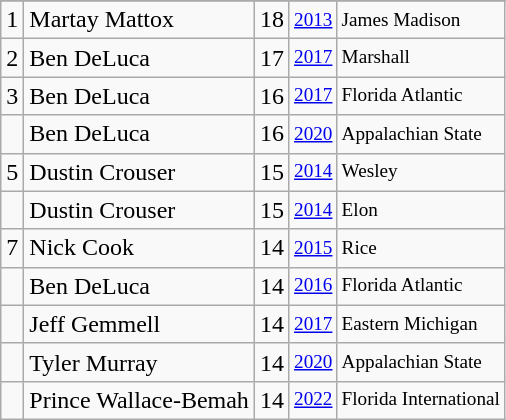<table class="wikitable">
<tr>
</tr>
<tr>
<td>1</td>
<td>Martay Mattox</td>
<td>18</td>
<td style="font-size:80%;"><a href='#'>2013</a></td>
<td style="font-size:80%;">James Madison</td>
</tr>
<tr>
<td>2</td>
<td>Ben DeLuca</td>
<td>17</td>
<td style="font-size:80%;"><a href='#'>2017</a></td>
<td style="font-size:80%;">Marshall</td>
</tr>
<tr>
<td>3</td>
<td>Ben DeLuca</td>
<td>16</td>
<td style="font-size:80%;"><a href='#'>2017</a></td>
<td style="font-size:80%;">Florida Atlantic</td>
</tr>
<tr>
<td></td>
<td>Ben DeLuca</td>
<td>16</td>
<td style="font-size:80%;"><a href='#'>2020</a></td>
<td style="font-size:80%;">Appalachian State</td>
</tr>
<tr>
<td>5</td>
<td>Dustin Crouser</td>
<td>15</td>
<td style="font-size:80%;"><a href='#'>2014</a></td>
<td style="font-size:80%;">Wesley</td>
</tr>
<tr>
<td></td>
<td>Dustin Crouser</td>
<td>15</td>
<td style="font-size:80%;"><a href='#'>2014</a></td>
<td style="font-size:80%;">Elon</td>
</tr>
<tr>
<td>7</td>
<td>Nick Cook</td>
<td>14</td>
<td style="font-size:80%;"><a href='#'>2015</a></td>
<td style="font-size:80%;">Rice</td>
</tr>
<tr>
<td></td>
<td>Ben DeLuca</td>
<td>14</td>
<td style="font-size:80%;"><a href='#'>2016</a></td>
<td style="font-size:80%;">Florida Atlantic</td>
</tr>
<tr>
<td></td>
<td>Jeff Gemmell</td>
<td>14</td>
<td style="font-size:80%;"><a href='#'>2017</a></td>
<td style="font-size:80%;">Eastern Michigan</td>
</tr>
<tr>
<td></td>
<td>Tyler Murray</td>
<td>14</td>
<td style="font-size:80%;"><a href='#'>2020</a></td>
<td style="font-size:80%;">Appalachian State</td>
</tr>
<tr>
<td></td>
<td>Prince Wallace-Bemah</td>
<td>14</td>
<td style="font-size:80%;"><a href='#'>2022</a></td>
<td style="font-size:80%;">Florida International</td>
</tr>
</table>
